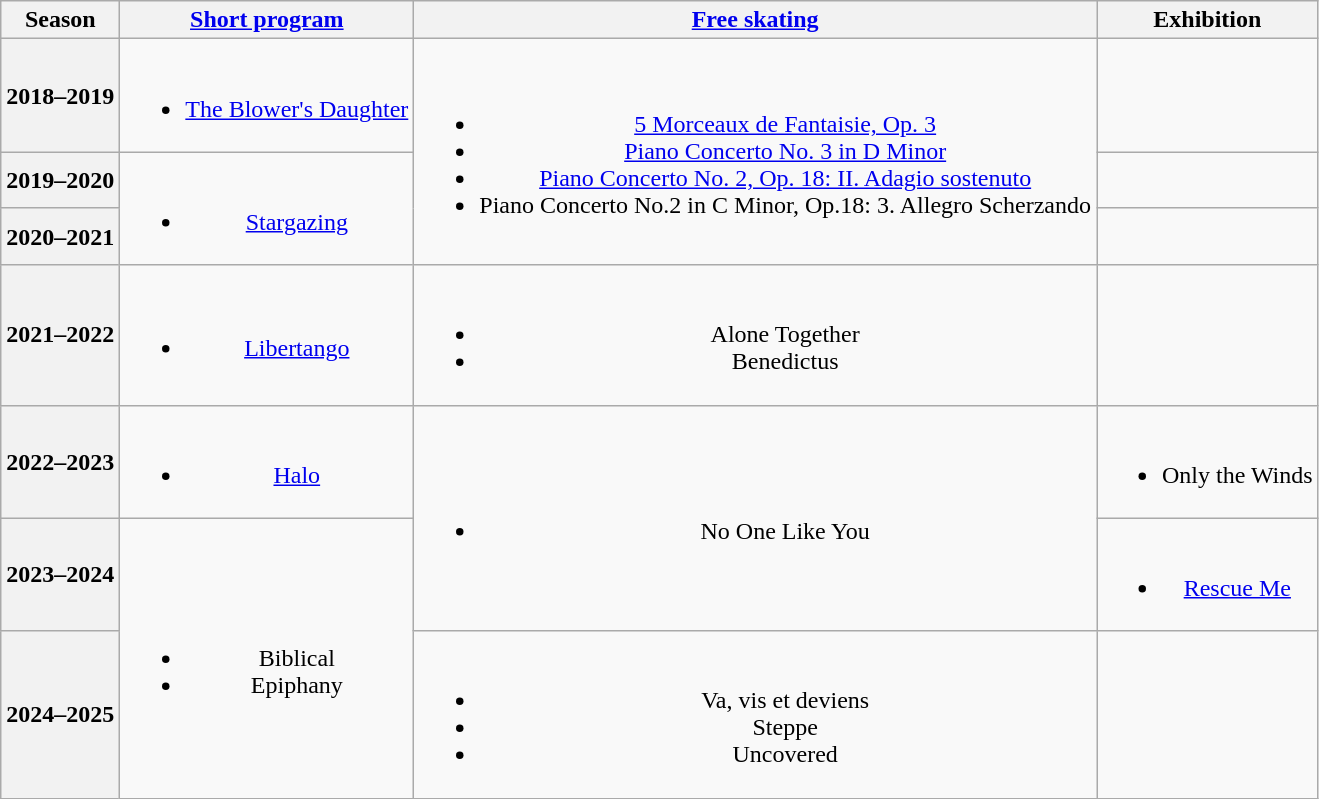<table class=wikitable style=text-align:center>
<tr>
<th>Season</th>
<th><a href='#'>Short program</a></th>
<th><a href='#'>Free skating</a></th>
<th>Exhibition</th>
</tr>
<tr>
<th>2018–2019 <br> </th>
<td><br><ul><li><a href='#'>The Blower's Daughter</a> <br> </li></ul></td>
<td rowspan=3><br><ul><li><a href='#'>5 Morceaux de Fantaisie, Op. 3</a></li><li><a href='#'>Piano Concerto No. 3 in D Minor</a></li><li><a href='#'>Piano Concerto No. 2, Op. 18: II. Adagio sostenuto</a></li><li>Piano Concerto No.2 in C Minor, Op.18: 3. Allegro Scherzando <br> </li></ul></td>
<td></td>
</tr>
<tr>
<th>2019–2020 <br> </th>
<td rowspan=2><br><ul><li><a href='#'>Stargazing</a> <br> </li></ul></td>
<td></td>
</tr>
<tr>
<th>2020–2021 <br> </th>
<td></td>
</tr>
<tr>
<th>2021–2022 <br> </th>
<td><br><ul><li><a href='#'>Libertango</a> <br> </li></ul></td>
<td><br><ul><li>Alone Together <br> </li><li>Benedictus <br> </li></ul></td>
<td></td>
</tr>
<tr>
<th>2022–2023 <br> </th>
<td><br><ul><li><a href='#'>Halo</a> <br> </li></ul></td>
<td rowspan=2><br><ul><li>No One Like You <br> </li></ul></td>
<td><br><ul><li>Only the Winds <br> </li></ul></td>
</tr>
<tr>
<th>2023–2024 <br> </th>
<td rowspan=2><br><ul><li>Biblical <br> </li><li>Epiphany <br> </li></ul></td>
<td><br><ul><li><a href='#'>Rescue Me</a> <br> </li></ul></td>
</tr>
<tr>
<th>2024–2025 <br> </th>
<td><br><ul><li>Va, vis et deviens  <br></li><li>Steppe <br> </li><li>Uncovered <br></li></ul></td>
<td></td>
</tr>
</table>
